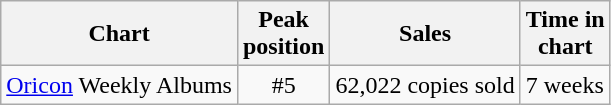<table class="wikitable">
<tr>
<th align="left">Chart</th>
<th align="center">Peak<br>position</th>
<th align="center">Sales</th>
<th align="center">Time in<br>chart</th>
</tr>
<tr>
<td align="left"><a href='#'>Oricon</a> Weekly Albums</td>
<td align="center">#5</td>
<td align="">62,022 copies sold</td>
<td align="">7 weeks</td>
</tr>
</table>
